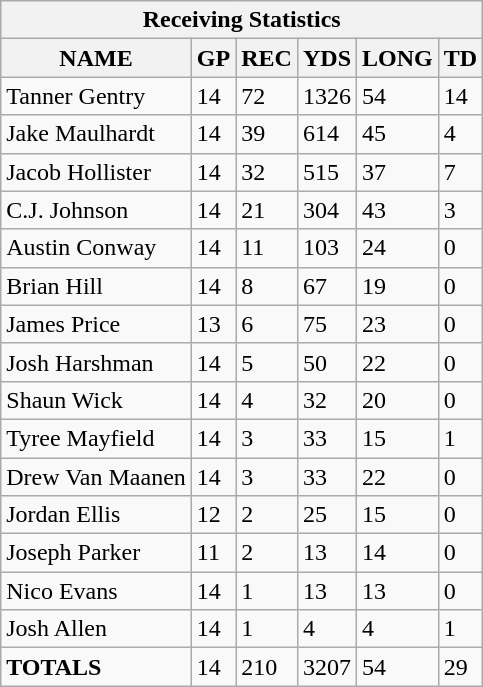<table class="wikitable sortable collapsible collapsed">
<tr>
<th colspan="7">Receiving Statistics</th>
</tr>
<tr>
<th>NAME</th>
<th>GP</th>
<th>REC</th>
<th>YDS</th>
<th>LONG</th>
<th>TD</th>
</tr>
<tr>
<td>Tanner Gentry</td>
<td>14</td>
<td>72</td>
<td>1326</td>
<td>54</td>
<td>14</td>
</tr>
<tr>
<td>Jake Maulhardt</td>
<td>14</td>
<td>39</td>
<td>614</td>
<td>45</td>
<td>4</td>
</tr>
<tr>
<td>Jacob Hollister</td>
<td>14</td>
<td>32</td>
<td>515</td>
<td>37</td>
<td>7</td>
</tr>
<tr>
<td>C.J. Johnson</td>
<td>14</td>
<td>21</td>
<td>304</td>
<td>43</td>
<td>3</td>
</tr>
<tr>
<td>Austin Conway</td>
<td>14</td>
<td>11</td>
<td>103</td>
<td>24</td>
<td>0</td>
</tr>
<tr>
<td>Brian Hill</td>
<td>14</td>
<td>8</td>
<td>67</td>
<td>19</td>
<td>0</td>
</tr>
<tr>
<td>James Price</td>
<td>13</td>
<td>6</td>
<td>75</td>
<td>23</td>
<td>0</td>
</tr>
<tr>
<td>Josh Harshman</td>
<td>14</td>
<td>5</td>
<td>50</td>
<td>22</td>
<td>0</td>
</tr>
<tr>
<td>Shaun Wick</td>
<td>14</td>
<td>4</td>
<td>32</td>
<td>20</td>
<td>0</td>
</tr>
<tr>
<td>Tyree Mayfield</td>
<td>14</td>
<td>3</td>
<td>33</td>
<td>15</td>
<td>1</td>
</tr>
<tr>
<td>Drew Van Maanen</td>
<td>14</td>
<td>3</td>
<td>33</td>
<td>22</td>
<td>0</td>
</tr>
<tr>
<td>Jordan Ellis</td>
<td>12</td>
<td>2</td>
<td>25</td>
<td>15</td>
<td>0</td>
</tr>
<tr>
<td>Joseph Parker</td>
<td>11</td>
<td>2</td>
<td>13</td>
<td>14</td>
<td>0</td>
</tr>
<tr>
<td>Nico Evans</td>
<td>14</td>
<td>1</td>
<td>13</td>
<td>13</td>
<td>0</td>
</tr>
<tr>
<td>Josh Allen</td>
<td>14</td>
<td>1</td>
<td>4</td>
<td>4</td>
<td>1</td>
</tr>
<tr>
<td><strong>TOTALS</strong></td>
<td>14</td>
<td>210</td>
<td>3207</td>
<td>54</td>
<td>29</td>
</tr>
</table>
